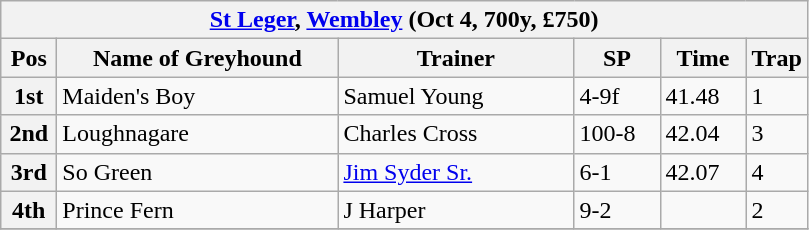<table class="wikitable">
<tr>
<th colspan="6"><a href='#'>St Leger</a>, <a href='#'>Wembley</a> (Oct 4, 700y, £750)</th>
</tr>
<tr>
<th width=30>Pos</th>
<th width=180>Name of Greyhound</th>
<th width=150>Trainer</th>
<th width=50>SP</th>
<th width=50>Time</th>
<th width=30>Trap</th>
</tr>
<tr>
<th>1st</th>
<td>Maiden's Boy</td>
<td>Samuel Young</td>
<td>4-9f</td>
<td>41.48</td>
<td>1</td>
</tr>
<tr>
<th>2nd</th>
<td>Loughnagare</td>
<td>Charles Cross</td>
<td>100-8</td>
<td>42.04</td>
<td>3</td>
</tr>
<tr>
<th>3rd</th>
<td>So Green</td>
<td><a href='#'>Jim Syder Sr.</a></td>
<td>6-1</td>
<td>42.07</td>
<td>4</td>
</tr>
<tr>
<th>4th</th>
<td>Prince Fern</td>
<td>J Harper</td>
<td>9-2</td>
<td></td>
<td>2</td>
</tr>
<tr>
</tr>
</table>
